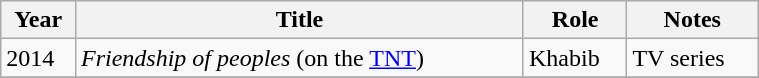<table class="wikitable sortable" style="width:40%;">
<tr>
<th>Year</th>
<th>Title</th>
<th>Role</th>
<th>Notes</th>
</tr>
<tr>
<td>2014</td>
<td><em>Friendship of peoples</em> (on the <a href='#'>TNT</a>)</td>
<td>Khabib</td>
<td>TV series</td>
</tr>
<tr>
</tr>
</table>
